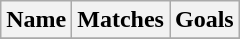<table class="wikitable">
<tr>
<th>Name</th>
<th>Matches</th>
<th>Goals</th>
</tr>
<tr>
</tr>
</table>
